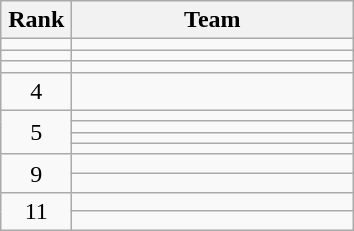<table class="wikitable" style="text-align:center">
<tr>
<th width=40>Rank</th>
<th width=180>Team</th>
</tr>
<tr>
<td></td>
<td style="text-align:left"></td>
</tr>
<tr>
<td></td>
<td style="text-align:left"></td>
</tr>
<tr>
<td></td>
<td style="text-align:left"></td>
</tr>
<tr>
<td>4</td>
<td style="text-align:left"></td>
</tr>
<tr>
<td rowspan=4>5</td>
<td style="text-align:left"></td>
</tr>
<tr>
<td style="text-align:left"></td>
</tr>
<tr>
<td style="text-align:left"></td>
</tr>
<tr>
<td style="text-align:left"></td>
</tr>
<tr>
<td rowspan=2>9</td>
<td style="text-align:left"></td>
</tr>
<tr>
<td style="text-align:left"></td>
</tr>
<tr>
<td rowspan=2>11</td>
<td style="text-align:left"></td>
</tr>
<tr>
<td style="text-align:left"></td>
</tr>
</table>
